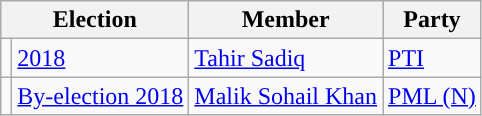<table class="wikitable">
<tr>
<th colspan="2">Election</th>
<th>Member</th>
<th>Party</th>
</tr>
<tr>
<td style="background-color: "></td>
<td><a href='#'>2018</a></td>
<td><a href='#'>Tahir Sadiq</a></td>
<td><a href='#'>PTI</a></td>
</tr>
<tr>
<td style="background-color: "></td>
<td><a href='#'>By-election 2018</a></td>
<td><a href='#'>Malik Sohail Khan</a></td>
<td><a href='#'>PML (N)</a></td>
</tr>
</table>
